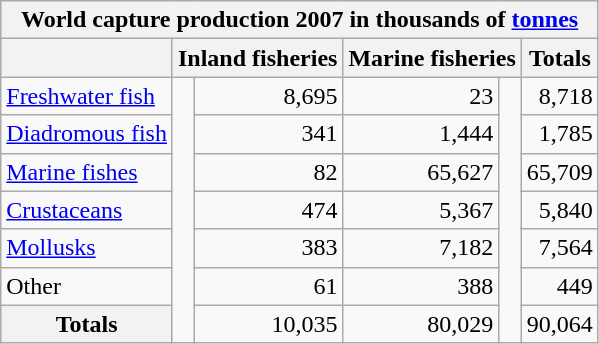<table class="wikitable">
<tr>
<th colspan=6>World capture production 2007 in thousands of <a href='#'>tonnes</a></th>
</tr>
<tr>
<th></th>
<th colspan=2>Inland fisheries</th>
<th colspan=2>Marine fisheries</th>
<th>Totals</th>
</tr>
<tr>
<td><a href='#'>Freshwater fish</a></td>
<td rowspan=7></td>
<td align="right">8,695</td>
<td align="right">23</td>
<td rowspan=7></td>
<td align="right">8,718</td>
</tr>
<tr>
<td><a href='#'>Diadromous fish</a></td>
<td align="right">341</td>
<td align="right">1,444</td>
<td align="right">1,785</td>
</tr>
<tr>
<td><a href='#'>Marine fishes</a></td>
<td align="right">82</td>
<td align="right">65,627</td>
<td align="right">65,709</td>
</tr>
<tr>
<td><a href='#'>Crustaceans</a></td>
<td align="right">474</td>
<td align="right">5,367</td>
<td align="right">5,840</td>
</tr>
<tr>
<td><a href='#'>Mollusks</a></td>
<td align="right">383</td>
<td align="right">7,182</td>
<td align="right">7,564</td>
</tr>
<tr>
<td>Other</td>
<td align="right">61</td>
<td align="right">388</td>
<td align="right">449</td>
</tr>
<tr>
<th>Totals</th>
<td align="right">10,035</td>
<td align="right">80,029</td>
<td align="right">90,064</td>
</tr>
</table>
